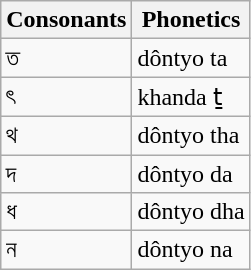<table class="wikitable">
<tr>
<th>Consonants</th>
<th>Phonetics</th>
</tr>
<tr>
<td>ত</td>
<td>dôntyo ta</td>
</tr>
<tr>
<td>ৎ</td>
<td>khanda ṯ</td>
</tr>
<tr>
<td>থ</td>
<td>dôntyo tha</td>
</tr>
<tr>
<td>দ</td>
<td>dôntyo da</td>
</tr>
<tr>
<td>ধ</td>
<td>dôntyo dha</td>
</tr>
<tr>
<td>ন</td>
<td>dôntyo na</td>
</tr>
</table>
